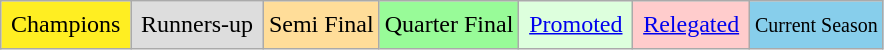<table class="wikitable">
<tr>
<td style="background-color:#FE2; padding:0.4em;">Champions</td>
<td style="background-color:#DDD; padding:0.4em;">Runners-up</td>
<td bgcolor=#FFDD99 padding:0.4em;">Semi Final</td>
<td bgcolor=palegreen padding:0.4em;">Quarter Final</td>
<td style="background-color:#DFD; padding:0.4em;"><a href='#'>Promoted</a></td>
<td style="background-color:#FCC; padding:0.4em;"><a href='#'>Relegated</a></td>
<td style="background:SkyBlue;"><small>Current Season</small></td>
</tr>
</table>
